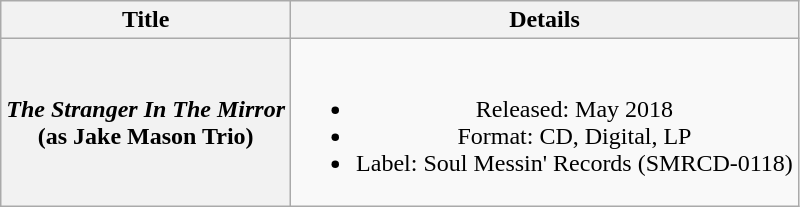<table class="wikitable plainrowheaders" style="text-align:center;" border="1">
<tr>
<th>Title</th>
<th>Details</th>
</tr>
<tr>
<th scope="row"><em>The Stranger In The Mirror</em> <br> (as Jake Mason Trio)</th>
<td><br><ul><li>Released: May 2018</li><li>Format: CD, Digital, LP</li><li>Label: Soul Messin' Records (SMRCD-0118)</li></ul></td>
</tr>
</table>
